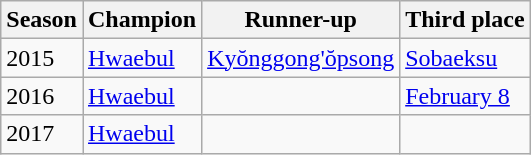<table class="wikitable">
<tr>
<th>Season</th>
<th>Champion</th>
<th>Runner-up</th>
<th>Third place</th>
</tr>
<tr>
<td>2015</td>
<td><a href='#'>Hwaebul</a></td>
<td><a href='#'>Kyŏnggong'ŏpsong</a></td>
<td><a href='#'>Sobaeksu</a></td>
</tr>
<tr>
<td>2016</td>
<td><a href='#'>Hwaebul</a></td>
<td></td>
<td><a href='#'>February 8</a></td>
</tr>
<tr>
<td>2017</td>
<td><a href='#'>Hwaebul</a></td>
<td></td>
<td></td>
</tr>
</table>
